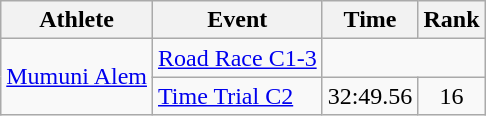<table class=wikitable>
<tr>
<th>Athlete</th>
<th>Event</th>
<th>Time</th>
<th>Rank</th>
</tr>
<tr align=center>
<td align=left rowspan=2><a href='#'>Mumuni Alem</a></td>
<td align=left><a href='#'>Road Race C1-3</a></td>
<td colspan=2></td>
</tr>
<tr align=center>
<td align=left><a href='#'>Time Trial C2</a></td>
<td>32:49.56</td>
<td>16</td>
</tr>
</table>
